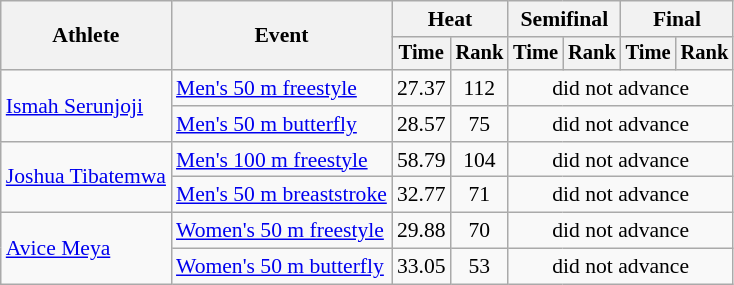<table class=wikitable style=font-size:90%>
<tr>
<th rowspan=2>Athlete</th>
<th rowspan=2>Event</th>
<th colspan=2>Heat</th>
<th colspan=2>Semifinal</th>
<th colspan=2>Final</th>
</tr>
<tr style=font-size:95%>
<th>Time</th>
<th>Rank</th>
<th>Time</th>
<th>Rank</th>
<th>Time</th>
<th>Rank</th>
</tr>
<tr align=center>
<td align=left rowspan=2><a href='#'>Ismah Serunjoji</a></td>
<td align=left><a href='#'>Men's 50 m freestyle</a></td>
<td>27.37</td>
<td>112</td>
<td colspan=4>did not advance</td>
</tr>
<tr align=center>
<td align=left><a href='#'>Men's 50 m butterfly</a></td>
<td>28.57</td>
<td>75</td>
<td colspan=4>did not advance</td>
</tr>
<tr align=center>
<td align=left rowspan=2><a href='#'>Joshua Tibatemwa</a></td>
<td align=left><a href='#'>Men's 100 m freestyle</a></td>
<td>58.79</td>
<td>104</td>
<td colspan=4>did not advance</td>
</tr>
<tr align=center>
<td align=left><a href='#'>Men's 50 m breaststroke</a></td>
<td>32.77</td>
<td>71</td>
<td colspan=4>did not advance</td>
</tr>
<tr align=center>
<td align=left rowspan=2><a href='#'>Avice Meya</a></td>
<td align=left><a href='#'>Women's 50 m freestyle</a></td>
<td>29.88</td>
<td>70</td>
<td colspan=4>did not advance</td>
</tr>
<tr align=center>
<td align=left><a href='#'>Women's 50 m butterfly</a></td>
<td>33.05</td>
<td>53</td>
<td colspan=4>did not advance</td>
</tr>
</table>
